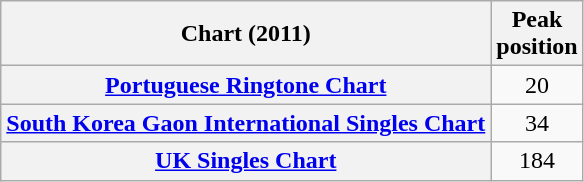<table class="wikitable sortable plainrowheaders">
<tr>
<th scope="col">Chart (2011)</th>
<th scope="col">Peak<br>position</th>
</tr>
<tr>
<th scope="row"><a href='#'>Portuguese Ringtone Chart</a></th>
<td style="text-align:center;">20</td>
</tr>
<tr>
<th scope="row"><a href='#'>South Korea Gaon International Singles Chart</a></th>
<td style="text-align:center;">34</td>
</tr>
<tr>
<th scope="row"><a href='#'>UK Singles Chart</a></th>
<td style="text-align:center;">184</td>
</tr>
</table>
